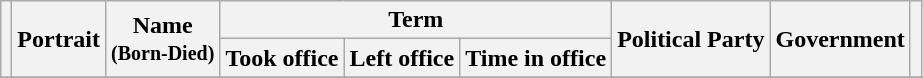<table class="wikitable" style="text-align:center;">
<tr>
<th rowspan=2></th>
<th rowspan=2>Portrait</th>
<th rowspan=2>Name<br><small>(Born-Died)</small></th>
<th colspan=3>Term</th>
<th rowspan=2>Political Party</th>
<th rowspan=2>Government</th>
<th rowspan=2></th>
</tr>
<tr>
<th>Took office</th>
<th>Left office</th>
<th>Time in office</th>
</tr>
<tr style="text-align:center;">
</tr>
</table>
